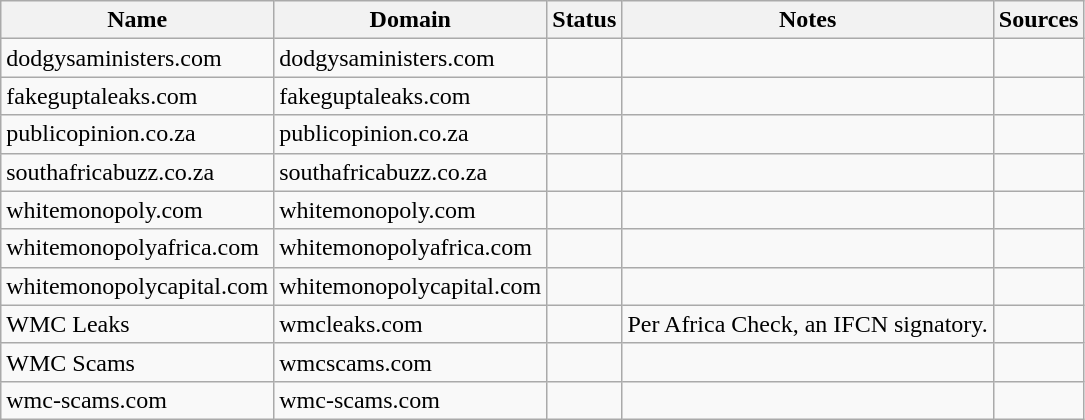<table class="wikitable sortable mw-collapsible mw-collapsed">
<tr>
<th>Name</th>
<th>Domain</th>
<th>Status</th>
<th class="sortable">Notes</th>
<th class="unsortable">Sources</th>
</tr>
<tr>
<td>dodgysaministers.com</td>
<td>dodgysaministers.com</td>
<td></td>
<td></td>
<td></td>
</tr>
<tr>
<td>fakeguptaleaks.com</td>
<td>fakeguptaleaks.com</td>
<td></td>
<td></td>
<td></td>
</tr>
<tr>
<td>publicopinion.co.za</td>
<td>publicopinion.co.za</td>
<td></td>
<td></td>
<td></td>
</tr>
<tr>
<td>southafricabuzz.co.za</td>
<td>southafricabuzz.co.za</td>
<td></td>
<td></td>
<td></td>
</tr>
<tr>
<td>whitemonopoly.com</td>
<td>whitemonopoly.com</td>
<td></td>
<td></td>
<td></td>
</tr>
<tr>
<td>whitemonopolyafrica.com</td>
<td>whitemonopolyafrica.com</td>
<td></td>
<td></td>
<td></td>
</tr>
<tr>
<td>whitemonopolycapital.com</td>
<td>whitemonopolycapital.com</td>
<td></td>
<td></td>
<td></td>
</tr>
<tr>
<td>WMC Leaks</td>
<td>wmcleaks.com</td>
<td></td>
<td>Per Africa Check, an IFCN signatory.</td>
<td></td>
</tr>
<tr>
<td>WMC Scams</td>
<td>wmcscams.com</td>
<td></td>
<td></td>
<td></td>
</tr>
<tr>
<td>wmc-scams.com</td>
<td>wmc-scams.com</td>
<td></td>
<td></td>
<td></td>
</tr>
</table>
